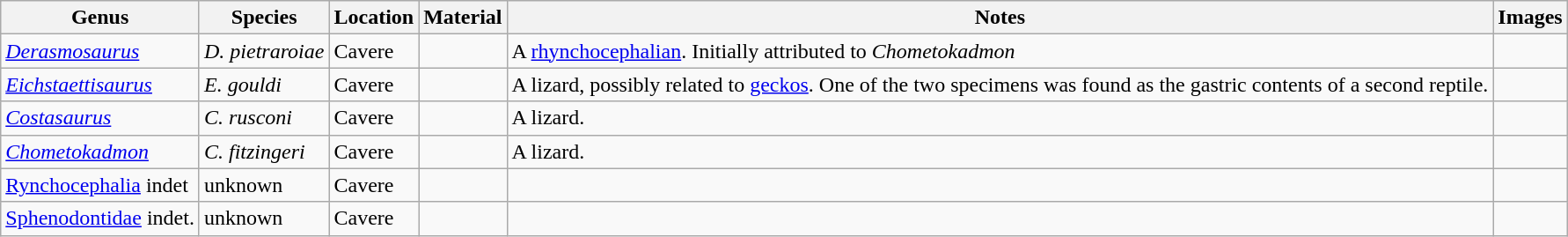<table class="wikitable">
<tr>
<th>Genus</th>
<th>Species</th>
<th>Location</th>
<th>Material</th>
<th>Notes</th>
<th>Images</th>
</tr>
<tr>
<td><em><a href='#'>Derasmosaurus</a></em></td>
<td><em>D. pietraroiae</em></td>
<td>Cavere</td>
<td></td>
<td>A <a href='#'>rhynchocephalian</a>. Initially attributed to <em>Chometokadmon</em></td>
<td></td>
</tr>
<tr>
<td><em><a href='#'>Eichstaettisaurus</a></em></td>
<td><em>E. gouldi</em></td>
<td>Cavere</td>
<td></td>
<td>A lizard, possibly related to <a href='#'>geckos</a>. One of the two specimens was found as the gastric contents of a second reptile.</td>
<td></td>
</tr>
<tr>
<td><em><a href='#'>Costasaurus</a></em></td>
<td><em>C. rusconi</em></td>
<td>Cavere</td>
<td></td>
<td>A lizard.</td>
<td></td>
</tr>
<tr>
<td><em><a href='#'>Chometokadmon</a></em></td>
<td><em>C. fitzingeri</em></td>
<td>Cavere</td>
<td></td>
<td>A lizard.</td>
<td></td>
</tr>
<tr>
<td><a href='#'>Rynchocephalia</a> indet</td>
<td>unknown</td>
<td>Cavere</td>
<td></td>
<td></td>
<td></td>
</tr>
<tr>
<td><a href='#'>Sphenodontidae</a> indet.</td>
<td>unknown</td>
<td>Cavere</td>
<td></td>
<td></td>
<td></td>
</tr>
</table>
